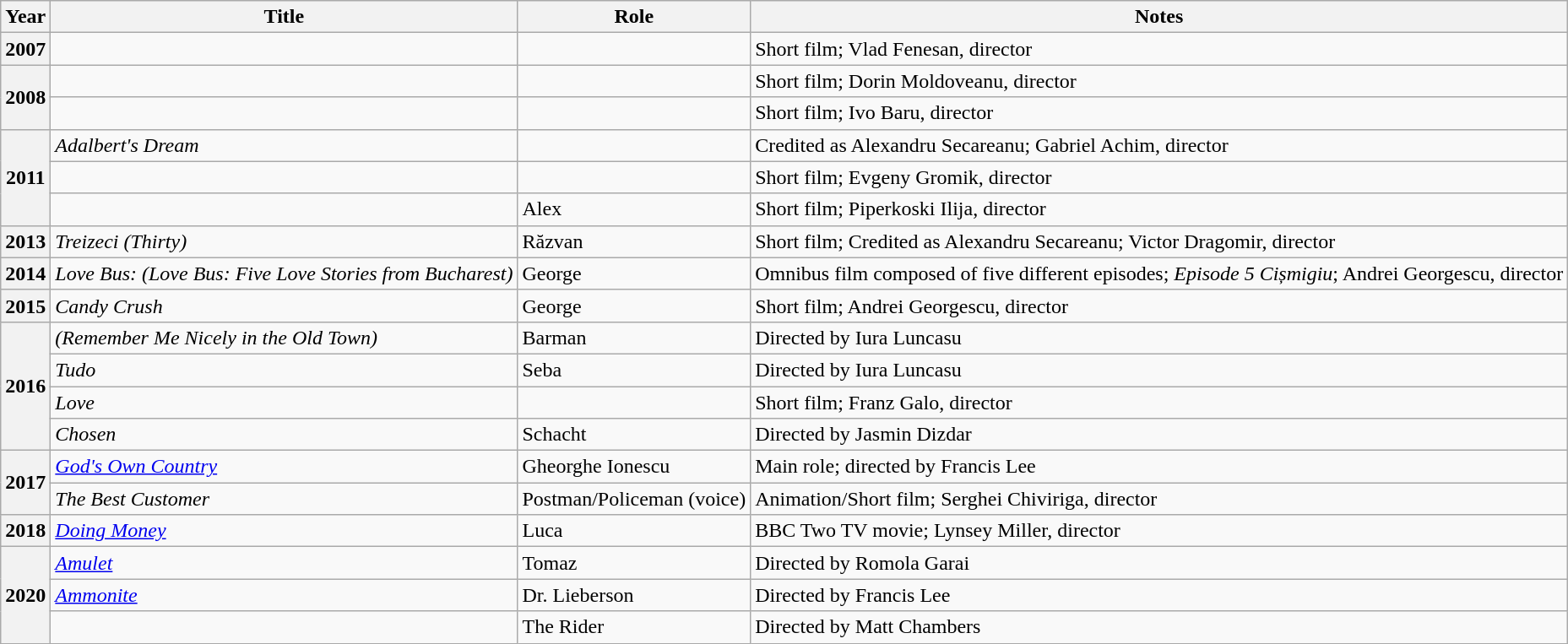<table class="wikitable plainrowheaders sortable">
<tr>
<th scope="col">Year</th>
<th scope="col">Title</th>
<th scope="col" class="unsortable">Role</th>
<th scope="col" class="unsortable">Notes</th>
</tr>
<tr>
<th scope="row">2007</th>
<td></td>
<td></td>
<td>Short film; Vlad Fenesan, director</td>
</tr>
<tr>
<th scope="row" rowspan="2">2008</th>
<td></td>
<td></td>
<td>Short film; Dorin Moldoveanu, director</td>
</tr>
<tr>
<td></td>
<td></td>
<td>Short film; Ivo Baru, director</td>
</tr>
<tr>
<th scope="row" rowspan="3">2011</th>
<td><em>Adalbert's Dream</em></td>
<td></td>
<td>Credited as Alexandru Secareanu; Gabriel Achim, director</td>
</tr>
<tr>
<td></td>
<td></td>
<td>Short film; Evgeny Gromik, director</td>
</tr>
<tr>
<td></td>
<td>Alex</td>
<td>Short film; Piperkoski Ilija, director</td>
</tr>
<tr>
<th scope="row">2013</th>
<td><em>Treizeci</em> <em>(Thirty)</em></td>
<td>Răzvan</td>
<td>Short film; Credited as Alexandru Secareanu; Victor Dragomir, director</td>
</tr>
<tr>
<th scope="row">2014</th>
<td><em>Love Bus: </em> <em>(Love Bus: Five Love Stories from Bucharest)</em></td>
<td>George</td>
<td>Omnibus film composed of five different episodes; <em>Episode 5 Cișmigiu</em>; Andrei Georgescu, director</td>
</tr>
<tr>
<th scope="row">2015</th>
<td><em>Candy Crush</em></td>
<td>George</td>
<td>Short film; Andrei Georgescu, director</td>
</tr>
<tr>
<th scope="row" rowspan="4">2016</th>
<td> <em>(Remember Me Nicely in the Old Town)</em></td>
<td>Barman</td>
<td>Directed by Iura Luncasu</td>
</tr>
<tr>
<td><em>Tudo</em></td>
<td>Seba</td>
<td>Directed by Iura Luncasu</td>
</tr>
<tr>
<td><em>Love</em></td>
<td></td>
<td>Short film; Franz Galo, director</td>
</tr>
<tr>
<td><em>Chosen</em></td>
<td>Schacht</td>
<td>Directed by Jasmin Dizdar</td>
</tr>
<tr>
<th scope="row" rowspan="2">2017</th>
<td><em><a href='#'>God's Own Country</a></em></td>
<td>Gheorghe Ionescu</td>
<td>Main role; directed by Francis Lee</td>
</tr>
<tr>
<td><em>The Best Customer</em></td>
<td>Postman/Policeman (voice)</td>
<td>Animation/Short film; Serghei Chiviriga, director</td>
</tr>
<tr>
<th scope="row">2018</th>
<td><em><a href='#'>Doing Money</a></em></td>
<td>Luca</td>
<td>BBC Two TV movie; Lynsey Miller, director</td>
</tr>
<tr "Baptiste" / 2019 - Constantin>
<th scope="row" rowspan="3">2020</th>
<td><em><a href='#'>Amulet</a></em></td>
<td>Tomaz</td>
<td>Directed by Romola Garai</td>
</tr>
<tr>
<td><em><a href='#'>Ammonite</a></em></td>
<td>Dr. Lieberson</td>
<td>Directed by Francis Lee</td>
</tr>
<tr>
<td></td>
<td>The Rider</td>
<td>Directed by Matt Chambers</td>
</tr>
</table>
